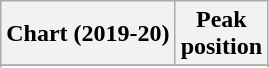<table class="wikitable sortable plainrowheaders" style="text-align:center">
<tr>
<th scope="col">Chart (2019-20)</th>
<th scope="col">Peak<br> position</th>
</tr>
<tr>
</tr>
<tr>
</tr>
</table>
